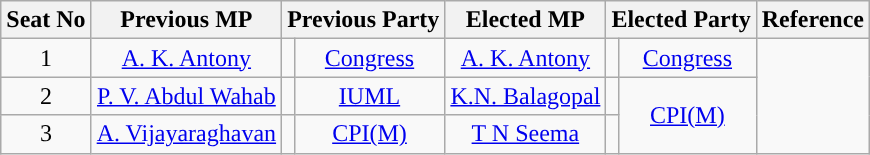<table class="wikitable">
<tr>
<th>Seat No</th>
<th>Previous MP</th>
<th colspan=2>Previous Party</th>
<th>Elected MP</th>
<th colspan=2>Elected Party</th>
<th>Reference</th>
</tr>
<tr style="text-align:center;">
<td>1</td>
<td><a href='#'>A. K. Antony</a></td>
<td width="1px"></td>
<td><a href='#'>Congress</a></td>
<td><a href='#'>A. K. Antony</a></td>
<td width="1px"></td>
<td><a href='#'>Congress</a></td>
<td rowspan=3></td>
</tr>
<tr style="text-align:center;">
<td>2</td>
<td><a href='#'>P. V. Abdul Wahab</a></td>
<td width="1px"></td>
<td><a href='#'>IUML</a></td>
<td><a href='#'>K.N. Balagopal</a></td>
<td width="1px"></td>
<td rowspan=2><a href='#'>CPI(M)</a></td>
</tr>
<tr style="text-align:center;">
<td>3</td>
<td><a href='#'>A. Vijayaraghavan</a></td>
<td width="1px"></td>
<td><a href='#'>CPI(M)</a></td>
<td><a href='#'>T N Seema</a></td>
</tr>
</table>
